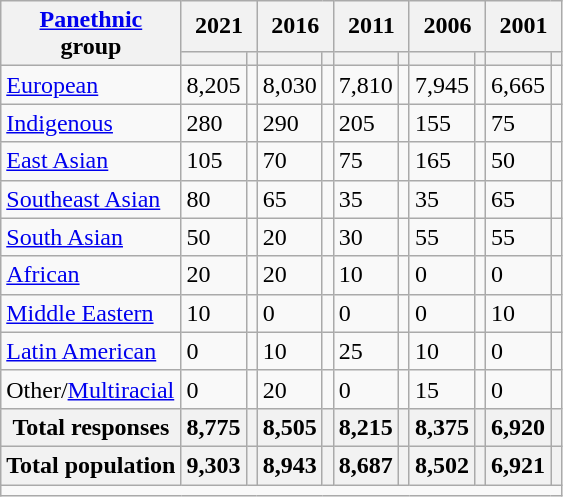<table class="wikitable collapsible sortable">
<tr>
<th rowspan="2"><a href='#'>Panethnic</a><br>group</th>
<th colspan="2">2021</th>
<th colspan="2">2016</th>
<th colspan="2">2011</th>
<th colspan="2">2006</th>
<th colspan="2">2001</th>
</tr>
<tr>
<th><a href='#'></a></th>
<th></th>
<th></th>
<th></th>
<th></th>
<th></th>
<th></th>
<th></th>
<th></th>
<th></th>
</tr>
<tr>
<td><a href='#'>European</a></td>
<td>8,205</td>
<td></td>
<td>8,030</td>
<td></td>
<td>7,810</td>
<td></td>
<td>7,945</td>
<td></td>
<td>6,665</td>
<td></td>
</tr>
<tr>
<td><a href='#'>Indigenous</a></td>
<td>280</td>
<td></td>
<td>290</td>
<td></td>
<td>205</td>
<td></td>
<td>155</td>
<td></td>
<td>75</td>
<td></td>
</tr>
<tr>
<td><a href='#'>East Asian</a></td>
<td>105</td>
<td></td>
<td>70</td>
<td></td>
<td>75</td>
<td></td>
<td>165</td>
<td></td>
<td>50</td>
<td></td>
</tr>
<tr>
<td><a href='#'>Southeast Asian</a></td>
<td>80</td>
<td></td>
<td>65</td>
<td></td>
<td>35</td>
<td></td>
<td>35</td>
<td></td>
<td>65</td>
<td></td>
</tr>
<tr>
<td><a href='#'>South Asian</a></td>
<td>50</td>
<td></td>
<td>20</td>
<td></td>
<td>30</td>
<td></td>
<td>55</td>
<td></td>
<td>55</td>
<td></td>
</tr>
<tr>
<td><a href='#'>African</a></td>
<td>20</td>
<td></td>
<td>20</td>
<td></td>
<td>10</td>
<td></td>
<td>0</td>
<td></td>
<td>0</td>
<td></td>
</tr>
<tr>
<td><a href='#'>Middle Eastern</a></td>
<td>10</td>
<td></td>
<td>0</td>
<td></td>
<td>0</td>
<td></td>
<td>0</td>
<td></td>
<td>10</td>
<td></td>
</tr>
<tr>
<td><a href='#'>Latin American</a></td>
<td>0</td>
<td></td>
<td>10</td>
<td></td>
<td>25</td>
<td></td>
<td>10</td>
<td></td>
<td>0</td>
<td></td>
</tr>
<tr>
<td>Other/<a href='#'>Multiracial</a></td>
<td>0</td>
<td></td>
<td>20</td>
<td></td>
<td>0</td>
<td></td>
<td>15</td>
<td></td>
<td>0</td>
<td></td>
</tr>
<tr>
<th>Total responses</th>
<th>8,775</th>
<th></th>
<th>8,505</th>
<th></th>
<th>8,215</th>
<th></th>
<th>8,375</th>
<th></th>
<th>6,920</th>
<th></th>
</tr>
<tr>
<th>Total population</th>
<th>9,303</th>
<th></th>
<th>8,943</th>
<th></th>
<th>8,687</th>
<th></th>
<th>8,502</th>
<th></th>
<th>6,921</th>
<th></th>
</tr>
<tr class="sortbottom">
<td colspan="15"></td>
</tr>
</table>
